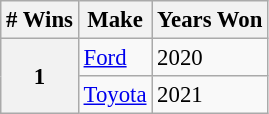<table class="wikitable" style="font-size: 95%;">
<tr>
<th># Wins</th>
<th>Make</th>
<th>Years Won</th>
</tr>
<tr>
<th rowspan="2">1</th>
<td> <a href='#'>Ford</a></td>
<td>2020</td>
</tr>
<tr>
<td> <a href='#'>Toyota</a></td>
<td>2021</td>
</tr>
</table>
